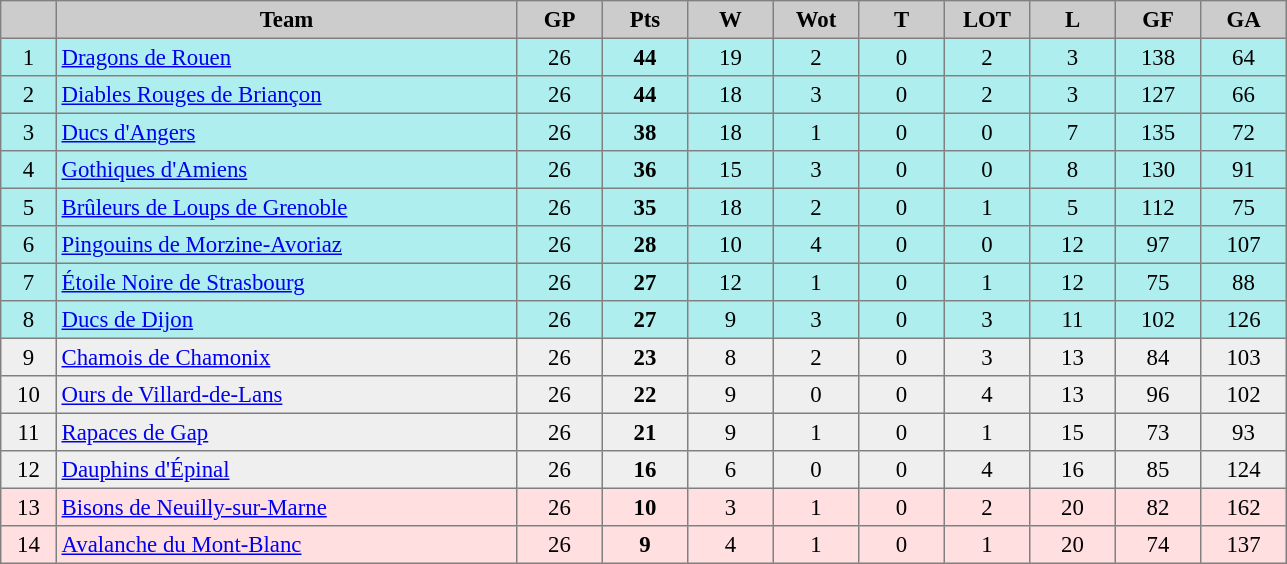<table cellpadding="3" cellspacing="0" border="1" style="font-size: 95%; border: gray solid 1px; border-collapse: collapse; text-align:center;">
<tr bgcolor="#CCCCCC">
<th width="30"></th>
<th width="300">Team</th>
<th width="50">GP</th>
<th width="50"><strong>Pts</strong></th>
<th width="50">W</th>
<th width="50">Wot</th>
<th width="50">T</th>
<th width="50">LOT</th>
<th width="50">L</th>
<th width="50">GF</th>
<th width="50">GA</th>
</tr>
<tr bgcolor="#AFEEEE">
<td>1</td>
<td align="left"><a href='#'>Dragons de Rouen</a></td>
<td>26</td>
<td><strong>44</strong></td>
<td>19</td>
<td>2</td>
<td>0</td>
<td>2</td>
<td>3</td>
<td>138</td>
<td>64</td>
</tr>
<tr bgcolor="#AFEEEE">
<td>2</td>
<td align="left"><a href='#'>Diables Rouges de Briançon</a></td>
<td>26</td>
<td><strong>44</strong></td>
<td>18</td>
<td>3</td>
<td>0</td>
<td>2</td>
<td>3</td>
<td>127</td>
<td>66</td>
</tr>
<tr bgcolor="#AFEEEE">
<td>3</td>
<td align="left"><a href='#'>Ducs d'Angers</a></td>
<td>26</td>
<td><strong>38</strong></td>
<td>18</td>
<td>1</td>
<td>0</td>
<td>0</td>
<td>7</td>
<td>135</td>
<td>72</td>
</tr>
<tr bgcolor="#AFEEEE">
<td>4</td>
<td align="left"><a href='#'>Gothiques d'Amiens</a></td>
<td>26</td>
<td><strong>36</strong></td>
<td>15</td>
<td>3</td>
<td>0</td>
<td>0</td>
<td>8</td>
<td>130</td>
<td>91</td>
</tr>
<tr bgcolor="#AFEEEE">
<td>5</td>
<td align="left"><a href='#'>Brûleurs de Loups de Grenoble</a></td>
<td>26</td>
<td><strong>35</strong></td>
<td>18</td>
<td>2</td>
<td>0</td>
<td>1</td>
<td>5</td>
<td>112</td>
<td>75</td>
</tr>
<tr bgcolor="#AFEEEE">
<td>6</td>
<td align="left"><a href='#'>Pingouins de Morzine-Avoriaz</a></td>
<td>26</td>
<td><strong>28</strong></td>
<td>10</td>
<td>4</td>
<td>0</td>
<td>0</td>
<td>12</td>
<td>97</td>
<td>107</td>
</tr>
<tr bgcolor="#AFEEEE">
<td>7</td>
<td align="left"><a href='#'>Étoile Noire de Strasbourg</a></td>
<td>26</td>
<td><strong>27</strong></td>
<td>12</td>
<td>1</td>
<td>0</td>
<td>1</td>
<td>12</td>
<td>75</td>
<td>88</td>
</tr>
<tr bgcolor="#AFEEEE">
<td>8</td>
<td align="left"><a href='#'>Ducs de Dijon</a></td>
<td>26</td>
<td><strong>27</strong></td>
<td>9</td>
<td>3</td>
<td>0</td>
<td>3</td>
<td>11</td>
<td>102</td>
<td>126</td>
</tr>
<tr bgcolor="#EFEFEF">
<td>9</td>
<td align="left"><a href='#'>Chamois de Chamonix</a></td>
<td>26</td>
<td><strong>23</strong></td>
<td>8</td>
<td>2</td>
<td>0</td>
<td>3</td>
<td>13</td>
<td>84</td>
<td>103</td>
</tr>
<tr bgcolor="#EFEFEF">
<td>10</td>
<td align="left"><a href='#'>Ours de Villard-de-Lans</a></td>
<td>26</td>
<td><strong>22</strong></td>
<td>9</td>
<td>0</td>
<td>0</td>
<td>4</td>
<td>13</td>
<td>96</td>
<td>102</td>
</tr>
<tr bgcolor="#EFEFEF">
<td>11</td>
<td align="left"><a href='#'>Rapaces de Gap</a></td>
<td>26</td>
<td><strong>21</strong></td>
<td>9</td>
<td>1</td>
<td>0</td>
<td>1</td>
<td>15</td>
<td>73</td>
<td>93</td>
</tr>
<tr bgcolor="#EFEFEF">
<td>12</td>
<td align="left"><a href='#'>Dauphins d'Épinal</a></td>
<td>26</td>
<td><strong>16</strong></td>
<td>6</td>
<td>0</td>
<td>0</td>
<td>4</td>
<td>16</td>
<td>85</td>
<td>124</td>
</tr>
<tr bgcolor="#FFDFDF">
<td>13</td>
<td align="left"><a href='#'>Bisons de Neuilly-sur-Marne</a></td>
<td>26</td>
<td><strong>10</strong></td>
<td>3</td>
<td>1</td>
<td>0</td>
<td>2</td>
<td>20</td>
<td>82</td>
<td>162</td>
</tr>
<tr bgcolor="#FFDFDF">
<td>14</td>
<td align="left"><a href='#'>Avalanche du Mont-Blanc</a></td>
<td>26</td>
<td><strong>9</strong></td>
<td>4</td>
<td>1</td>
<td>0</td>
<td>1</td>
<td>20</td>
<td>74</td>
<td>137</td>
</tr>
</table>
